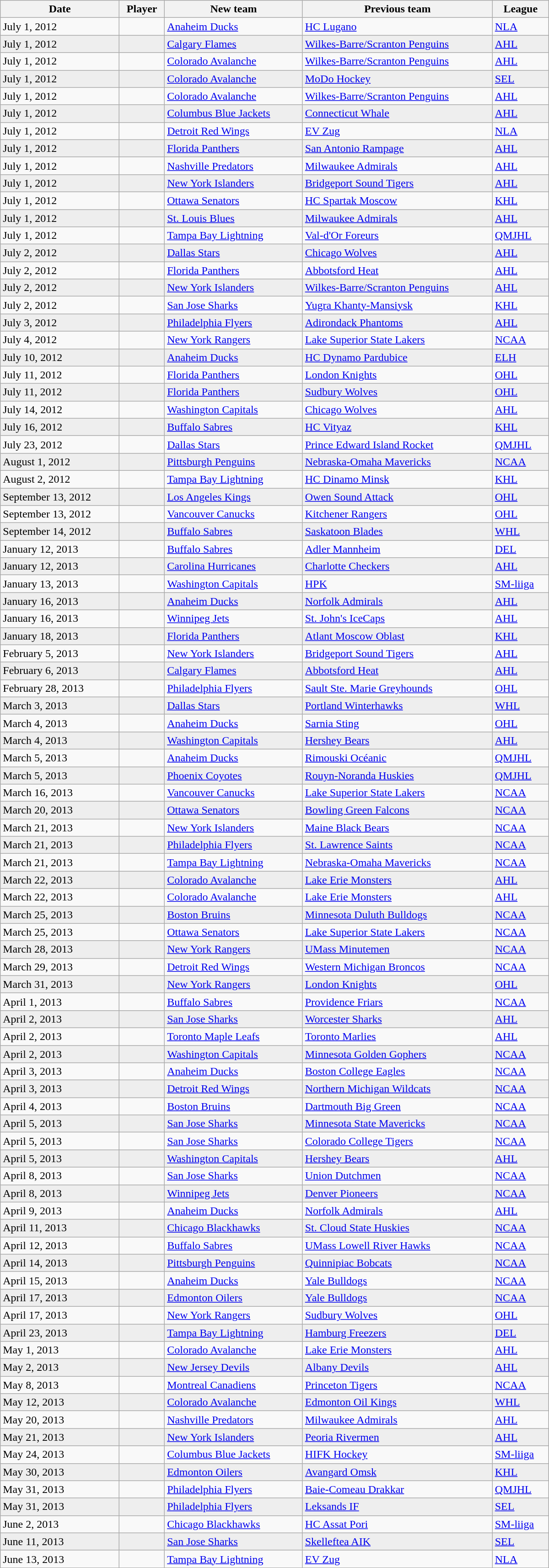<table cellspacing=0 class="wikitable sortable" style="border:1px solid #999999; width:800px;">
<tr>
<th>Date</th>
<th>Player</th>
<th>New team</th>
<th>Previous team</th>
<th>League</th>
</tr>
<tr>
<td>July 1, 2012</td>
<td></td>
<td><a href='#'>Anaheim Ducks</a></td>
<td><a href='#'>HC Lugano</a></td>
<td><a href='#'>NLA</a></td>
</tr>
<tr bgcolor="eeeeee">
<td>July 1, 2012</td>
<td></td>
<td><a href='#'>Calgary Flames</a></td>
<td><a href='#'>Wilkes-Barre/Scranton Penguins</a></td>
<td><a href='#'>AHL</a></td>
</tr>
<tr>
<td>July 1, 2012</td>
<td></td>
<td><a href='#'>Colorado Avalanche</a></td>
<td><a href='#'>Wilkes-Barre/Scranton Penguins</a></td>
<td><a href='#'>AHL</a></td>
</tr>
<tr bgcolor="eeeeee">
<td>July 1, 2012</td>
<td></td>
<td><a href='#'>Colorado Avalanche</a></td>
<td><a href='#'>MoDo Hockey</a></td>
<td><a href='#'>SEL</a></td>
</tr>
<tr>
<td>July 1, 2012</td>
<td></td>
<td><a href='#'>Colorado Avalanche</a></td>
<td><a href='#'>Wilkes-Barre/Scranton Penguins</a></td>
<td><a href='#'>AHL</a></td>
</tr>
<tr bgcolor="eeeeee">
<td>July 1, 2012</td>
<td></td>
<td><a href='#'>Columbus Blue Jackets</a></td>
<td><a href='#'>Connecticut Whale</a></td>
<td><a href='#'>AHL</a></td>
</tr>
<tr>
<td>July 1, 2012</td>
<td></td>
<td><a href='#'>Detroit Red Wings</a></td>
<td><a href='#'>EV Zug</a></td>
<td><a href='#'>NLA</a></td>
</tr>
<tr bgcolor="eeeeee">
<td>July 1, 2012</td>
<td></td>
<td><a href='#'>Florida Panthers</a></td>
<td><a href='#'>San Antonio Rampage</a></td>
<td><a href='#'>AHL</a></td>
</tr>
<tr>
<td>July 1, 2012</td>
<td></td>
<td><a href='#'>Nashville Predators</a></td>
<td><a href='#'>Milwaukee Admirals</a></td>
<td><a href='#'>AHL</a></td>
</tr>
<tr bgcolor="eeeeee">
<td>July 1, 2012</td>
<td></td>
<td><a href='#'>New York Islanders</a></td>
<td><a href='#'>Bridgeport Sound Tigers</a></td>
<td><a href='#'>AHL</a></td>
</tr>
<tr>
<td>July 1, 2012</td>
<td></td>
<td><a href='#'>Ottawa Senators</a></td>
<td><a href='#'>HC Spartak Moscow</a></td>
<td><a href='#'>KHL</a></td>
</tr>
<tr bgcolor="eeeeee">
<td>July 1, 2012</td>
<td></td>
<td><a href='#'>St. Louis Blues</a></td>
<td><a href='#'>Milwaukee Admirals</a></td>
<td><a href='#'>AHL</a></td>
</tr>
<tr>
<td>July 1, 2012</td>
<td></td>
<td><a href='#'>Tampa Bay Lightning</a></td>
<td><a href='#'>Val-d'Or Foreurs</a></td>
<td><a href='#'>QMJHL</a></td>
</tr>
<tr bgcolor="eeeeee">
<td>July 2, 2012</td>
<td></td>
<td><a href='#'>Dallas Stars</a></td>
<td><a href='#'>Chicago Wolves</a></td>
<td><a href='#'>AHL</a></td>
</tr>
<tr>
<td>July 2, 2012</td>
<td></td>
<td><a href='#'>Florida Panthers</a></td>
<td><a href='#'>Abbotsford Heat</a></td>
<td><a href='#'>AHL</a></td>
</tr>
<tr bgcolor="eeeeee">
<td>July 2, 2012</td>
<td></td>
<td><a href='#'>New York Islanders</a></td>
<td><a href='#'>Wilkes-Barre/Scranton Penguins</a></td>
<td><a href='#'>AHL</a></td>
</tr>
<tr>
<td>July 2, 2012</td>
<td></td>
<td><a href='#'>San Jose Sharks</a></td>
<td><a href='#'>Yugra Khanty-Mansiysk</a></td>
<td><a href='#'>KHL</a></td>
</tr>
<tr bgcolor="eeeeee">
<td>July 3, 2012</td>
<td></td>
<td><a href='#'>Philadelphia Flyers</a></td>
<td><a href='#'>Adirondack Phantoms</a></td>
<td><a href='#'>AHL</a></td>
</tr>
<tr>
<td>July 4, 2012</td>
<td></td>
<td><a href='#'>New York Rangers</a></td>
<td><a href='#'>Lake Superior State Lakers</a></td>
<td><a href='#'>NCAA</a></td>
</tr>
<tr bgcolor="eeeeee">
<td>July 10, 2012</td>
<td></td>
<td><a href='#'>Anaheim Ducks</a></td>
<td><a href='#'>HC Dynamo Pardubice</a></td>
<td><a href='#'>ELH</a></td>
</tr>
<tr>
<td>July 11, 2012</td>
<td></td>
<td><a href='#'>Florida Panthers</a></td>
<td><a href='#'>London Knights</a></td>
<td><a href='#'>OHL</a></td>
</tr>
<tr bgcolor="eeeeee">
<td>July 11, 2012</td>
<td></td>
<td><a href='#'>Florida Panthers</a></td>
<td><a href='#'>Sudbury Wolves</a></td>
<td><a href='#'>OHL</a></td>
</tr>
<tr>
<td>July 14, 2012</td>
<td></td>
<td><a href='#'>Washington Capitals</a></td>
<td><a href='#'>Chicago Wolves</a></td>
<td><a href='#'>AHL</a></td>
</tr>
<tr bgcolor="eeeeee">
<td>July 16, 2012</td>
<td></td>
<td><a href='#'>Buffalo Sabres</a></td>
<td><a href='#'>HC Vityaz</a></td>
<td><a href='#'>KHL</a></td>
</tr>
<tr>
<td>July 23, 2012</td>
<td></td>
<td><a href='#'>Dallas Stars</a></td>
<td><a href='#'>Prince Edward Island Rocket</a></td>
<td><a href='#'>QMJHL</a></td>
</tr>
<tr bgcolor="eeeeee">
<td>August 1, 2012</td>
<td></td>
<td><a href='#'>Pittsburgh Penguins</a></td>
<td><a href='#'>Nebraska-Omaha Mavericks</a></td>
<td><a href='#'>NCAA</a></td>
</tr>
<tr>
<td>August 2, 2012</td>
<td></td>
<td><a href='#'>Tampa Bay Lightning</a></td>
<td><a href='#'>HC Dinamo Minsk</a></td>
<td><a href='#'>KHL</a></td>
</tr>
<tr bgcolor="eeeeee">
<td>September 13, 2012</td>
<td></td>
<td><a href='#'>Los Angeles Kings</a></td>
<td><a href='#'>Owen Sound Attack</a></td>
<td><a href='#'>OHL</a></td>
</tr>
<tr>
<td>September 13, 2012</td>
<td></td>
<td><a href='#'>Vancouver Canucks</a></td>
<td><a href='#'>Kitchener Rangers</a></td>
<td><a href='#'>OHL</a></td>
</tr>
<tr bgcolor="eeeeee">
<td>September 14, 2012</td>
<td></td>
<td><a href='#'>Buffalo Sabres</a></td>
<td><a href='#'>Saskatoon Blades</a></td>
<td><a href='#'>WHL</a></td>
</tr>
<tr>
<td>January 12, 2013</td>
<td></td>
<td><a href='#'>Buffalo Sabres</a></td>
<td><a href='#'>Adler Mannheim</a></td>
<td><a href='#'>DEL</a></td>
</tr>
<tr bgcolor="eeeeee">
<td>January 12, 2013</td>
<td></td>
<td><a href='#'>Carolina Hurricanes</a></td>
<td><a href='#'>Charlotte Checkers</a></td>
<td><a href='#'>AHL</a></td>
</tr>
<tr>
<td>January 13, 2013</td>
<td></td>
<td><a href='#'>Washington Capitals</a></td>
<td><a href='#'>HPK</a></td>
<td><a href='#'>SM-liiga</a></td>
</tr>
<tr bgcolor="eeeeee">
<td>January 16, 2013</td>
<td></td>
<td><a href='#'>Anaheim Ducks</a></td>
<td><a href='#'>Norfolk Admirals</a></td>
<td><a href='#'>AHL</a></td>
</tr>
<tr>
<td>January 16, 2013</td>
<td></td>
<td><a href='#'>Winnipeg Jets</a></td>
<td><a href='#'>St. John's IceCaps</a></td>
<td><a href='#'>AHL</a></td>
</tr>
<tr bgcolor="eeeeee">
<td>January 18, 2013</td>
<td></td>
<td><a href='#'>Florida Panthers</a></td>
<td><a href='#'>Atlant Moscow Oblast</a></td>
<td><a href='#'>KHL</a></td>
</tr>
<tr>
<td>February 5, 2013</td>
<td></td>
<td><a href='#'>New York Islanders</a></td>
<td><a href='#'>Bridgeport Sound Tigers</a></td>
<td><a href='#'>AHL</a></td>
</tr>
<tr bgcolor="eeeeee">
<td>February 6, 2013</td>
<td></td>
<td><a href='#'>Calgary Flames</a></td>
<td><a href='#'>Abbotsford Heat</a></td>
<td><a href='#'>AHL</a></td>
</tr>
<tr>
<td>February 28, 2013</td>
<td></td>
<td><a href='#'>Philadelphia Flyers</a></td>
<td><a href='#'>Sault Ste. Marie Greyhounds</a></td>
<td><a href='#'>OHL</a></td>
</tr>
<tr bgcolor="eeeeee">
<td>March 3, 2013</td>
<td></td>
<td><a href='#'>Dallas Stars</a></td>
<td><a href='#'>Portland Winterhawks</a></td>
<td><a href='#'>WHL</a></td>
</tr>
<tr>
<td>March 4, 2013</td>
<td></td>
<td><a href='#'>Anaheim Ducks</a></td>
<td><a href='#'>Sarnia Sting</a></td>
<td><a href='#'>OHL</a></td>
</tr>
<tr bgcolor="eeeeee">
<td>March 4, 2013</td>
<td></td>
<td><a href='#'>Washington Capitals</a></td>
<td><a href='#'>Hershey Bears</a></td>
<td><a href='#'>AHL</a></td>
</tr>
<tr>
<td>March 5, 2013</td>
<td></td>
<td><a href='#'>Anaheim Ducks</a></td>
<td><a href='#'>Rimouski Océanic</a></td>
<td><a href='#'>QMJHL</a></td>
</tr>
<tr bgcolor="eeeeee">
<td>March 5, 2013</td>
<td></td>
<td><a href='#'>Phoenix Coyotes</a></td>
<td><a href='#'>Rouyn-Noranda Huskies</a></td>
<td><a href='#'>QMJHL</a></td>
</tr>
<tr>
<td>March 16, 2013</td>
<td></td>
<td><a href='#'>Vancouver Canucks</a></td>
<td><a href='#'>Lake Superior State Lakers</a></td>
<td><a href='#'>NCAA</a></td>
</tr>
<tr bgcolor="eeeeee">
<td>March 20, 2013</td>
<td></td>
<td><a href='#'>Ottawa Senators</a></td>
<td><a href='#'>Bowling Green Falcons</a></td>
<td><a href='#'>NCAA</a></td>
</tr>
<tr>
<td>March 21, 2013</td>
<td></td>
<td><a href='#'>New York Islanders</a></td>
<td><a href='#'>Maine Black Bears</a></td>
<td><a href='#'>NCAA</a></td>
</tr>
<tr bgcolor="eeeeee">
<td>March 21, 2013</td>
<td></td>
<td><a href='#'>Philadelphia Flyers</a></td>
<td><a href='#'>St. Lawrence Saints</a></td>
<td><a href='#'>NCAA</a></td>
</tr>
<tr>
<td>March 21, 2013</td>
<td></td>
<td><a href='#'>Tampa Bay Lightning</a></td>
<td><a href='#'>Nebraska-Omaha Mavericks</a></td>
<td><a href='#'>NCAA</a></td>
</tr>
<tr bgcolor="eeeeee">
<td>March 22, 2013</td>
<td></td>
<td><a href='#'>Colorado Avalanche</a></td>
<td><a href='#'>Lake Erie Monsters</a></td>
<td><a href='#'>AHL</a></td>
</tr>
<tr>
<td>March 22, 2013</td>
<td></td>
<td><a href='#'>Colorado Avalanche</a></td>
<td><a href='#'>Lake Erie Monsters</a></td>
<td><a href='#'>AHL</a></td>
</tr>
<tr bgcolor="eeeeee">
<td>March 25, 2013</td>
<td></td>
<td><a href='#'>Boston Bruins</a></td>
<td><a href='#'>Minnesota Duluth Bulldogs</a></td>
<td><a href='#'>NCAA</a></td>
</tr>
<tr>
<td>March 25, 2013</td>
<td></td>
<td><a href='#'>Ottawa Senators</a></td>
<td><a href='#'>Lake Superior State Lakers</a></td>
<td><a href='#'>NCAA</a></td>
</tr>
<tr bgcolor="eeeeee">
<td>March 28, 2013</td>
<td></td>
<td><a href='#'>New York Rangers</a></td>
<td><a href='#'>UMass Minutemen</a></td>
<td><a href='#'>NCAA</a></td>
</tr>
<tr>
<td>March 29, 2013</td>
<td></td>
<td><a href='#'>Detroit Red Wings</a></td>
<td><a href='#'>Western Michigan Broncos</a></td>
<td><a href='#'>NCAA</a></td>
</tr>
<tr bgcolor="eeeeee">
<td>March 31, 2013</td>
<td></td>
<td><a href='#'>New York Rangers</a></td>
<td><a href='#'>London Knights</a></td>
<td><a href='#'>OHL</a></td>
</tr>
<tr>
<td>April 1, 2013</td>
<td></td>
<td><a href='#'>Buffalo Sabres</a></td>
<td><a href='#'>Providence Friars</a></td>
<td><a href='#'>NCAA</a></td>
</tr>
<tr bgcolor="eeeeee">
<td>April 2, 2013</td>
<td></td>
<td><a href='#'>San Jose Sharks</a></td>
<td><a href='#'>Worcester Sharks</a></td>
<td><a href='#'>AHL</a></td>
</tr>
<tr>
<td>April 2, 2013</td>
<td></td>
<td><a href='#'>Toronto Maple Leafs</a></td>
<td><a href='#'>Toronto Marlies</a></td>
<td><a href='#'>AHL</a></td>
</tr>
<tr bgcolor="eeeeee">
<td>April 2, 2013</td>
<td></td>
<td><a href='#'>Washington Capitals</a></td>
<td><a href='#'>Minnesota Golden Gophers</a></td>
<td><a href='#'>NCAA</a></td>
</tr>
<tr>
<td>April 3, 2013</td>
<td></td>
<td><a href='#'>Anaheim Ducks</a></td>
<td><a href='#'>Boston College Eagles</a></td>
<td><a href='#'>NCAA</a></td>
</tr>
<tr bgcolor="eeeeee">
<td>April 3, 2013</td>
<td></td>
<td><a href='#'>Detroit Red Wings</a></td>
<td><a href='#'>Northern Michigan Wildcats</a></td>
<td><a href='#'>NCAA</a></td>
</tr>
<tr>
<td>April 4, 2013</td>
<td></td>
<td><a href='#'>Boston Bruins</a></td>
<td><a href='#'>Dartmouth Big Green</a></td>
<td><a href='#'>NCAA</a></td>
</tr>
<tr bgcolor="eeeeee">
<td>April 5, 2013</td>
<td></td>
<td><a href='#'>San Jose Sharks</a></td>
<td><a href='#'>Minnesota State Mavericks</a></td>
<td><a href='#'>NCAA</a></td>
</tr>
<tr>
<td>April 5, 2013</td>
<td></td>
<td><a href='#'>San Jose Sharks</a></td>
<td><a href='#'>Colorado College Tigers</a></td>
<td><a href='#'>NCAA</a></td>
</tr>
<tr bgcolor="eeeeee">
<td>April 5, 2013</td>
<td></td>
<td><a href='#'>Washington Capitals</a></td>
<td><a href='#'>Hershey Bears</a></td>
<td><a href='#'>AHL</a></td>
</tr>
<tr>
<td>April 8, 2013</td>
<td></td>
<td><a href='#'>San Jose Sharks</a></td>
<td><a href='#'>Union Dutchmen</a></td>
<td><a href='#'>NCAA</a></td>
</tr>
<tr bgcolor="eeeeee">
<td>April 8, 2013</td>
<td></td>
<td><a href='#'>Winnipeg Jets</a></td>
<td><a href='#'>Denver Pioneers</a></td>
<td><a href='#'>NCAA</a></td>
</tr>
<tr>
<td>April 9, 2013</td>
<td></td>
<td><a href='#'>Anaheim Ducks</a></td>
<td><a href='#'>Norfolk Admirals</a></td>
<td><a href='#'>AHL</a></td>
</tr>
<tr bgcolor="eeeeee">
<td>April 11, 2013</td>
<td></td>
<td><a href='#'>Chicago Blackhawks</a></td>
<td><a href='#'>St. Cloud State Huskies</a></td>
<td><a href='#'>NCAA</a></td>
</tr>
<tr>
<td>April 12, 2013</td>
<td></td>
<td><a href='#'>Buffalo Sabres</a></td>
<td><a href='#'>UMass Lowell River Hawks</a></td>
<td><a href='#'>NCAA</a></td>
</tr>
<tr bgcolor="eeeeee">
<td>April 14, 2013</td>
<td></td>
<td><a href='#'>Pittsburgh Penguins</a></td>
<td><a href='#'>Quinnipiac Bobcats</a></td>
<td><a href='#'>NCAA</a></td>
</tr>
<tr>
<td>April 15, 2013</td>
<td></td>
<td><a href='#'>Anaheim Ducks</a></td>
<td><a href='#'>Yale Bulldogs</a></td>
<td><a href='#'>NCAA</a></td>
</tr>
<tr bgcolor="eeeeee">
<td>April 17, 2013</td>
<td></td>
<td><a href='#'>Edmonton Oilers</a></td>
<td><a href='#'>Yale Bulldogs</a></td>
<td><a href='#'>NCAA</a></td>
</tr>
<tr>
<td>April 17, 2013</td>
<td></td>
<td><a href='#'>New York Rangers</a></td>
<td><a href='#'>Sudbury Wolves</a></td>
<td><a href='#'>OHL</a></td>
</tr>
<tr bgcolor="eeeeee">
<td>April 23, 2013</td>
<td></td>
<td><a href='#'>Tampa Bay Lightning</a></td>
<td><a href='#'>Hamburg Freezers</a></td>
<td><a href='#'>DEL</a></td>
</tr>
<tr>
<td>May 1, 2013</td>
<td></td>
<td><a href='#'>Colorado Avalanche</a></td>
<td><a href='#'>Lake Erie Monsters</a></td>
<td><a href='#'>AHL</a></td>
</tr>
<tr bgcolor="eeeeee">
<td>May 2, 2013</td>
<td></td>
<td><a href='#'>New Jersey Devils</a></td>
<td><a href='#'>Albany Devils</a></td>
<td><a href='#'>AHL</a></td>
</tr>
<tr>
<td>May 8, 2013</td>
<td></td>
<td><a href='#'>Montreal Canadiens</a></td>
<td><a href='#'>Princeton Tigers</a></td>
<td><a href='#'>NCAA</a></td>
</tr>
<tr bgcolor="eeeeee">
<td>May 12, 2013</td>
<td></td>
<td><a href='#'>Colorado Avalanche</a></td>
<td><a href='#'>Edmonton Oil Kings</a></td>
<td><a href='#'>WHL</a></td>
</tr>
<tr>
<td>May 20, 2013</td>
<td></td>
<td><a href='#'>Nashville Predators</a></td>
<td><a href='#'>Milwaukee Admirals</a></td>
<td><a href='#'>AHL</a></td>
</tr>
<tr bgcolor="eeeeee">
<td>May 21, 2013</td>
<td></td>
<td><a href='#'>New York Islanders</a></td>
<td><a href='#'>Peoria Rivermen</a></td>
<td><a href='#'>AHL</a></td>
</tr>
<tr>
<td>May 24, 2013</td>
<td></td>
<td><a href='#'>Columbus Blue Jackets</a></td>
<td><a href='#'>HIFK Hockey</a></td>
<td><a href='#'>SM-liiga</a></td>
</tr>
<tr bgcolor="eeeeee">
<td>May 30, 2013</td>
<td></td>
<td><a href='#'>Edmonton Oilers</a></td>
<td><a href='#'>Avangard Omsk</a></td>
<td><a href='#'>KHL</a></td>
</tr>
<tr>
<td>May 31, 2013</td>
<td></td>
<td><a href='#'>Philadelphia Flyers</a></td>
<td><a href='#'>Baie-Comeau Drakkar</a></td>
<td><a href='#'>QMJHL</a></td>
</tr>
<tr bgcolor="eeeeee">
<td>May 31, 2013</td>
<td></td>
<td><a href='#'>Philadelphia Flyers</a></td>
<td><a href='#'>Leksands IF</a></td>
<td><a href='#'>SEL</a></td>
</tr>
<tr>
<td>June 2, 2013</td>
<td></td>
<td><a href='#'>Chicago Blackhawks</a></td>
<td><a href='#'>HC Assat Pori</a></td>
<td><a href='#'>SM-liiga</a></td>
</tr>
<tr bgcolor="eeeeee">
<td>June 11, 2013</td>
<td></td>
<td><a href='#'>San Jose Sharks</a></td>
<td><a href='#'>Skelleftea AIK</a></td>
<td><a href='#'>SEL</a></td>
</tr>
<tr>
<td>June 13, 2013</td>
<td></td>
<td><a href='#'>Tampa Bay Lightning</a></td>
<td><a href='#'>EV Zug</a></td>
<td><a href='#'>NLA</a></td>
</tr>
</table>
